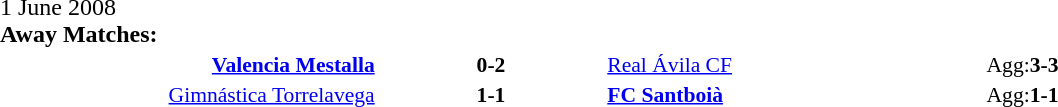<table width=100% cellspacing=1>
<tr>
<th width=20%></th>
<th width=12%></th>
<th width=20%></th>
<th></th>
</tr>
<tr>
<td>1 June 2008<br><strong>Away Matches:</strong></td>
</tr>
<tr style=font-size:90%>
<td align=right><strong><a href='#'>Valencia Mestalla</a></strong></td>
<td align=center><strong>0-2</strong></td>
<td><a href='#'>Real Ávila CF</a></td>
<td>Agg:<strong>3-3</strong></td>
</tr>
<tr style=font-size:90%>
<td align=right><a href='#'>Gimnástica Torrelavega</a></td>
<td align=center><strong>1-1</strong></td>
<td><strong><a href='#'>FC Santboià</a></strong></td>
<td>Agg:<strong>1-1</strong></td>
</tr>
</table>
